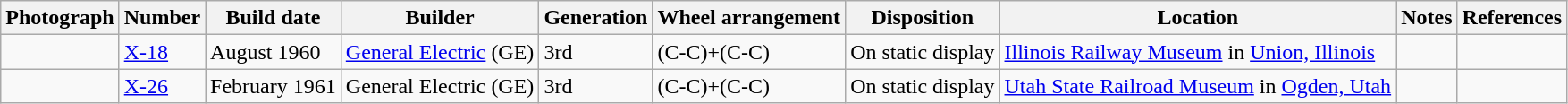<table class="wikitable">
<tr>
<th>Photograph</th>
<th>Number</th>
<th>Build date</th>
<th>Builder</th>
<th>Generation</th>
<th>Wheel arrangement</th>
<th>Disposition</th>
<th>Location</th>
<th>Notes</th>
<th>References</th>
</tr>
<tr>
<td></td>
<td><a href='#'>X-18</a></td>
<td>August 1960</td>
<td><a href='#'>General Electric</a> (GE)</td>
<td>3rd</td>
<td>(C-C)+(C-C)</td>
<td>On static display</td>
<td><a href='#'>Illinois Railway Museum</a> in <a href='#'>Union, Illinois</a></td>
<td></td>
<td></td>
</tr>
<tr>
<td></td>
<td><a href='#'>X-26</a></td>
<td>February 1961</td>
<td>General Electric (GE)</td>
<td>3rd</td>
<td>(C-C)+(C-C)</td>
<td>On static display</td>
<td><a href='#'>Utah State Railroad Museum</a> in <a href='#'>Ogden, Utah</a></td>
<td></td>
<td></td>
</tr>
</table>
